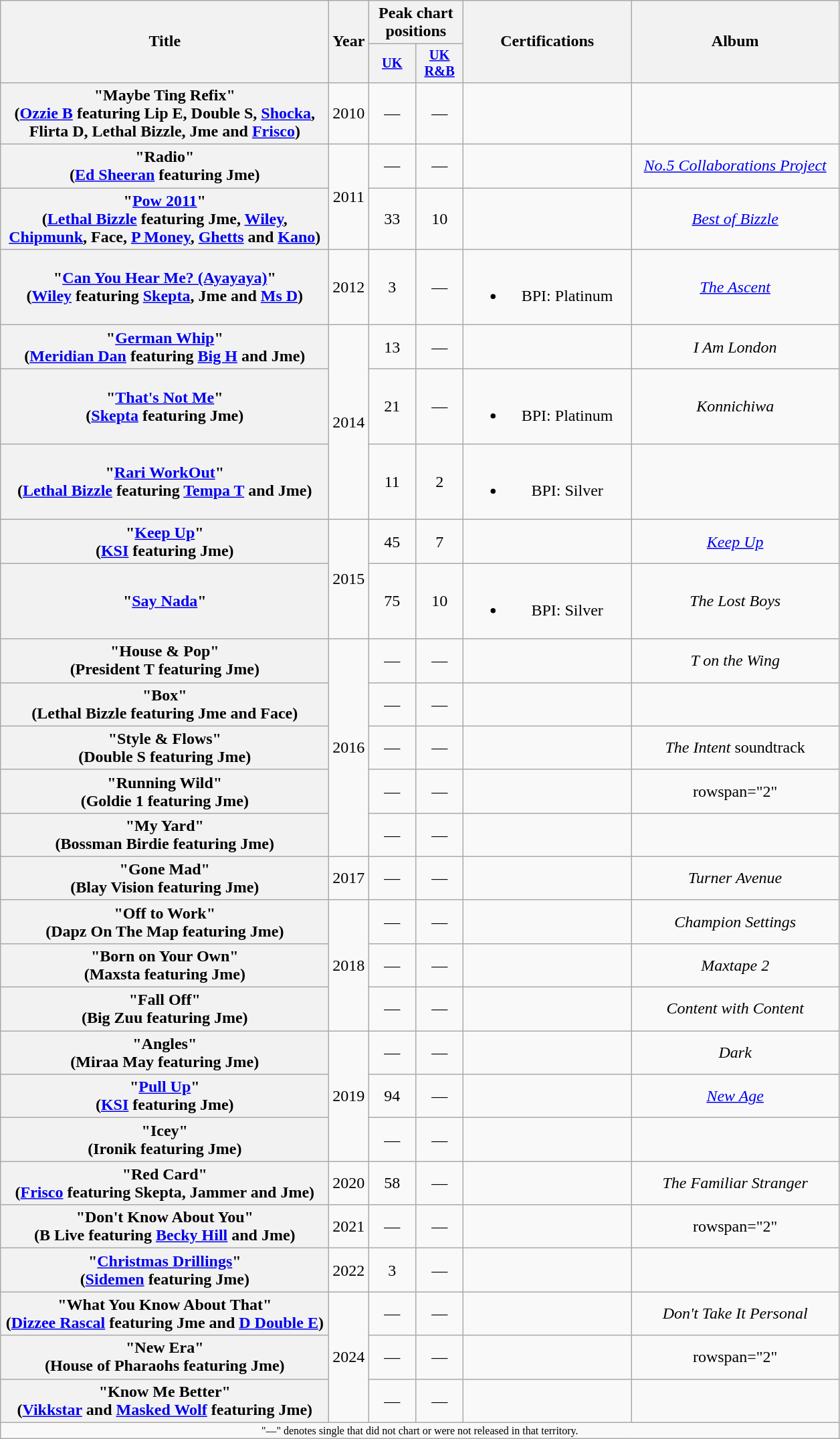<table class="wikitable plainrowheaders" style="text-align:center;">
<tr>
<th scope="col" rowspan="2" style="width:20em;">Title</th>
<th scope="col" rowspan="2" style="width:1em;">Year</th>
<th scope="col" colspan="2">Peak chart positions</th>
<th scope="col" rowspan="2" style="width:10em;">Certifications</th>
<th scope="col" rowspan="2" style="width:12.5em;">Album</th>
</tr>
<tr>
<th scope="col" style="width:3em;font-size:85%;"><a href='#'>UK</a><br></th>
<th scope="col" style="width:3em;font-size:85%;"><a href='#'>UK<br>R&B</a></th>
</tr>
<tr>
<th scope="row">"Maybe Ting Refix" <br><span> (<a href='#'>Ozzie B</a> featuring Lip E, Double S, <a href='#'>Shocka</a>, Flirta D, Lethal Bizzle, Jme and <a href='#'>Frisco</a>) </span></th>
<td>2010</td>
<td>—</td>
<td>—</td>
<td></td>
<td></td>
</tr>
<tr>
<th scope="row">"Radio"<br><span>(<a href='#'>Ed Sheeran</a> featuring Jme)</span></th>
<td rowspan="2">2011</td>
<td>—</td>
<td>—</td>
<td></td>
<td><em><a href='#'>No.5 Collaborations Project</a></em></td>
</tr>
<tr>
<th scope="row">"<a href='#'>Pow 2011</a>"<br><span>(<a href='#'>Lethal Bizzle</a> featuring Jme, <a href='#'>Wiley</a>, <a href='#'>Chipmunk</a>, Face, <a href='#'>P Money</a>, <a href='#'>Ghetts</a> and <a href='#'>Kano</a>)</span></th>
<td>33</td>
<td>10</td>
<td></td>
<td><em><a href='#'>Best of Bizzle</a></em></td>
</tr>
<tr>
<th scope="row">"<a href='#'>Can You Hear Me? (Ayayaya)</a>"<br><span>(<a href='#'>Wiley</a> featuring <a href='#'>Skepta</a>, Jme and <a href='#'>Ms D</a>)</span></th>
<td>2012</td>
<td>3</td>
<td>—</td>
<td><br><ul><li>BPI: Platinum</li></ul></td>
<td><em><a href='#'>The Ascent</a></em></td>
</tr>
<tr>
<th scope="row">"<a href='#'>German Whip</a>" <br><span>(<a href='#'>Meridian Dan</a> featuring <a href='#'>Big H</a> and Jme)</span></th>
<td rowspan="3">2014</td>
<td>13</td>
<td>—</td>
<td></td>
<td><em>I Am London</em></td>
</tr>
<tr>
<th scope="row">"<a href='#'>That's Not Me</a>"<br><span>(<a href='#'>Skepta</a> featuring Jme)</span></th>
<td>21</td>
<td>—</td>
<td><br><ul><li>BPI: Platinum</li></ul></td>
<td><em>Konnichiwa</em></td>
</tr>
<tr>
<th scope="row">"<a href='#'>Rari WorkOut</a>"<br><span>(<a href='#'>Lethal Bizzle</a> featuring <a href='#'>Tempa T</a> and Jme)</span></th>
<td>11</td>
<td>2</td>
<td><br><ul><li>BPI: Silver</li></ul></td>
<td></td>
</tr>
<tr>
<th scope="row">"<a href='#'>Keep Up</a>"<br><span>(<a href='#'>KSI</a> featuring Jme)</span></th>
<td rowspan="2">2015</td>
<td>45</td>
<td>7</td>
<td></td>
<td><em><a href='#'>Keep Up</a></em></td>
</tr>
<tr>
<th scope="row">"<a href='#'>Say Nada</a>"<br> </th>
<td>75</td>
<td>10</td>
<td><br><ul><li>BPI: Silver</li></ul></td>
<td><em>The Lost Boys</em></td>
</tr>
<tr>
<th scope="row">"House & Pop"<br><span>(President T featuring Jme)</span></th>
<td rowspan="5">2016</td>
<td>—</td>
<td>—</td>
<td></td>
<td><em>T on the Wing</em></td>
</tr>
<tr>
<th scope="row">"Box"<br><span>(Lethal Bizzle featuring Jme and Face)</span></th>
<td>—</td>
<td>—</td>
<td></td>
<td></td>
</tr>
<tr>
<th scope="row">"Style & Flows"<br><span>(Double S featuring Jme)</span></th>
<td>—</td>
<td>—</td>
<td></td>
<td><em>The Intent</em> soundtrack</td>
</tr>
<tr>
<th scope="row">"Running Wild"<br><span>(Goldie 1 featuring Jme)</span></th>
<td>—</td>
<td>—</td>
<td></td>
<td>rowspan="2" </td>
</tr>
<tr>
<th scope="row">"My Yard"<br><span>(Bossman Birdie featuring Jme)</span></th>
<td>—</td>
<td>—</td>
<td></td>
</tr>
<tr>
<th scope="row">"Gone Mad"<br><span>(Blay Vision featuring Jme)</span></th>
<td>2017</td>
<td>—</td>
<td>—</td>
<td></td>
<td><em>Turner Avenue</em></td>
</tr>
<tr>
<th scope="row">"Off to Work"<br><span>(Dapz On The Map featuring Jme)</span></th>
<td rowspan="3">2018</td>
<td>—</td>
<td>—</td>
<td></td>
<td><em>Champion Settings</em></td>
</tr>
<tr>
<th scope="row">"Born on Your Own"<br><span>(Maxsta featuring Jme)</span></th>
<td>—</td>
<td>—</td>
<td></td>
<td><em>Maxtape 2</em></td>
</tr>
<tr>
<th scope="row">"Fall Off"<br><span>(Big Zuu featuring Jme)</span></th>
<td>—</td>
<td>—</td>
<td></td>
<td><em>Content with Content</em></td>
</tr>
<tr>
<th scope="row">"Angles"<br><span>(Miraa May featuring Jme)</span></th>
<td rowspan="3">2019</td>
<td>—</td>
<td>—</td>
<td></td>
<td><em>Dark</em></td>
</tr>
<tr>
<th scope="row">"<a href='#'>Pull Up</a>"<br><span>(<a href='#'>KSI</a> featuring Jme)</span></th>
<td>94</td>
<td>—</td>
<td></td>
<td><em><a href='#'>New Age</a></em></td>
</tr>
<tr>
<th scope="row">"Icey"<br><span>(Ironik featuring Jme)</span></th>
<td>—</td>
<td>—</td>
<td></td>
<td></td>
</tr>
<tr>
<th scope="row">"Red Card"<br><span>(<a href='#'>Frisco</a> featuring Skepta, Jammer and Jme)</span></th>
<td>2020</td>
<td>58</td>
<td>—</td>
<td></td>
<td><em>The Familiar Stranger</em></td>
</tr>
<tr>
<th scope="row">"Don't Know About You" <br><span>(B Live featuring <a href='#'>Becky Hill</a> and Jme)</span></th>
<td>2021</td>
<td>—</td>
<td>—</td>
<td></td>
<td>rowspan="2" </td>
</tr>
<tr>
<th scope="row">"<a href='#'>Christmas Drillings</a>"<br><span>(<a href='#'>Sidemen</a> featuring Jme)</span></th>
<td>2022</td>
<td>3</td>
<td>—</td>
<td></td>
</tr>
<tr>
<th scope="row">"What You Know About That" <br><span>(<a href='#'>Dizzee Rascal</a> featuring Jme and <a href='#'>D Double E</a>)</span></th>
<td rowspan="3">2024</td>
<td>—</td>
<td>—</td>
<td></td>
<td><em>Don't Take It Personal</em></td>
</tr>
<tr>
<th scope="row">"New Era" <br><span>(House of Pharaohs featuring Jme)</span></th>
<td>—</td>
<td>—</td>
<td></td>
<td>rowspan="2"</td>
</tr>
<tr>
<th scope="row">"Know Me Better" <br><span>(<a href='#'>Vikkstar</a> and <a href='#'>Masked Wolf</a> featuring Jme)</span></th>
<td>—</td>
<td>—</td>
<td></td>
</tr>
<tr>
<td colspan="6" style="text-align:center; font-size:8pt;">"—" denotes single that did not chart or were not released in that territory.</td>
</tr>
</table>
